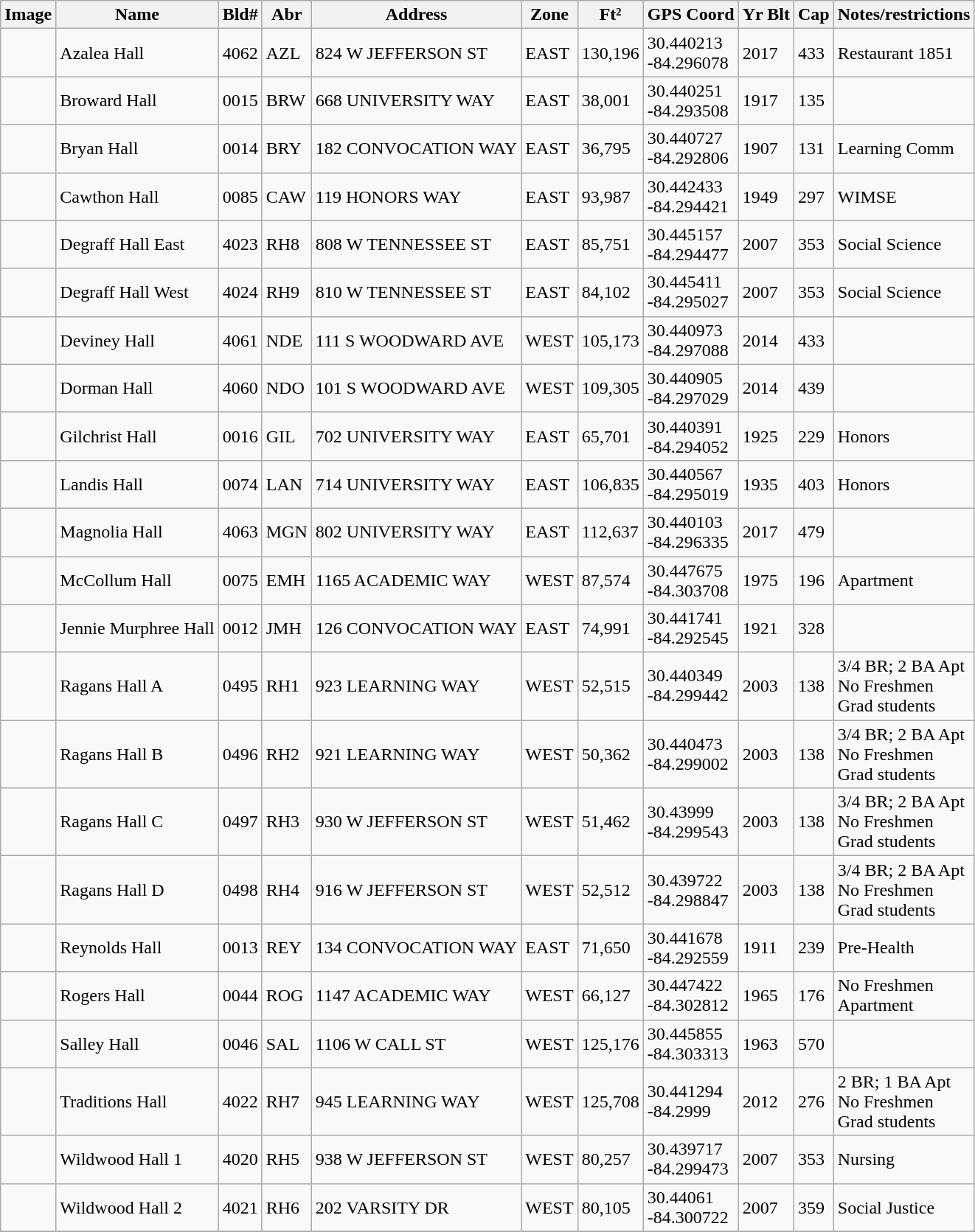<table class="wikitable sortable"">
<tr>
<th>Image</th>
<th>Name</th>
<th>Bld#</th>
<th>Abr</th>
<th>Address</th>
<th>Zone</th>
<th>Ft²</th>
<th>GPS Coord</th>
<th>Yr Blt</th>
<th>Cap</th>
<th>Notes/restrictions</th>
</tr>
<tr>
<td></td>
<td>Azalea Hall</td>
<td>4062</td>
<td>AZL</td>
<td>824 W JEFFERSON ST</td>
<td>EAST</td>
<td>130,196</td>
<td>30.440213<br>-84.296078</td>
<td>2017</td>
<td>433</td>
<td>Restaurant 1851</td>
</tr>
<tr>
<td></td>
<td>Broward Hall</td>
<td>0015</td>
<td>BRW</td>
<td>668 UNIVERSITY WAY</td>
<td>EAST</td>
<td>38,001</td>
<td>30.440251<br>-84.293508</td>
<td>1917</td>
<td>135</td>
<td></td>
</tr>
<tr>
<td></td>
<td>Bryan Hall</td>
<td>0014</td>
<td>BRY</td>
<td>182 CONVOCATION WAY</td>
<td>EAST</td>
<td>36,795</td>
<td>30.440727<br>-84.292806</td>
<td>1907</td>
<td>131</td>
<td>Learning Comm</td>
</tr>
<tr>
<td></td>
<td>Cawthon Hall</td>
<td>0085</td>
<td>CAW</td>
<td>119 HONORS WAY</td>
<td>EAST</td>
<td>93,987</td>
<td>30.442433<br>-84.294421</td>
<td>1949</td>
<td>297</td>
<td>WIMSE</td>
</tr>
<tr>
<td></td>
<td>Degraff Hall East</td>
<td>4023</td>
<td>RH8</td>
<td>808 W TENNESSEE ST</td>
<td>EAST</td>
<td>85,751</td>
<td>30.445157<br>-84.294477</td>
<td>2007</td>
<td>353</td>
<td>Social Science</td>
</tr>
<tr>
<td></td>
<td>Degraff Hall West</td>
<td>4024</td>
<td>RH9</td>
<td>810 W TENNESSEE ST</td>
<td>EAST</td>
<td>84,102</td>
<td>30.445411<br>-84.295027</td>
<td>2007</td>
<td>353</td>
<td>Social Science</td>
</tr>
<tr>
<td></td>
<td>Deviney Hall</td>
<td>4061</td>
<td>NDE</td>
<td>111 S WOODWARD AVE</td>
<td>WEST</td>
<td>105,173</td>
<td>30.440973<br>-84.297088</td>
<td>2014</td>
<td>433</td>
<td></td>
</tr>
<tr>
<td></td>
<td>Dorman Hall</td>
<td>4060</td>
<td>NDO</td>
<td>101 S WOODWARD AVE</td>
<td>WEST</td>
<td>109,305</td>
<td>30.440905<br>-84.297029</td>
<td>2014</td>
<td>439</td>
<td></td>
</tr>
<tr>
<td></td>
<td>Gilchrist Hall</td>
<td>0016</td>
<td>GIL</td>
<td>702 UNIVERSITY WAY</td>
<td>EAST</td>
<td>65,701</td>
<td>30.440391<br>-84.294052</td>
<td>1925</td>
<td>229</td>
<td>Honors</td>
</tr>
<tr>
<td></td>
<td>Landis Hall</td>
<td>0074</td>
<td>LAN</td>
<td>714 UNIVERSITY WAY</td>
<td>EAST</td>
<td>106,835</td>
<td>30.440567<br>-84.295019</td>
<td>1935</td>
<td>403</td>
<td>Honors</td>
</tr>
<tr>
<td></td>
<td>Magnolia Hall</td>
<td>4063</td>
<td>MGN</td>
<td>802 UNIVERSITY WAY</td>
<td>EAST</td>
<td>112,637</td>
<td>30.440103<br>-84.296335</td>
<td>2017</td>
<td>479</td>
<td></td>
</tr>
<tr>
<td></td>
<td>McCollum Hall</td>
<td>0075</td>
<td>EMH</td>
<td>1165 ACADEMIC WAY</td>
<td>WEST</td>
<td>87,574</td>
<td>30.447675<br>-84.303708</td>
<td>1975</td>
<td>196</td>
<td>Apartment</td>
</tr>
<tr>
<td></td>
<td>Jennie Murphree Hall</td>
<td>0012</td>
<td>JMH</td>
<td>126 CONVOCATION WAY</td>
<td>EAST</td>
<td>74,991</td>
<td>30.441741<br>-84.292545</td>
<td>1921</td>
<td>328</td>
<td></td>
</tr>
<tr>
<td></td>
<td>Ragans Hall A</td>
<td>0495</td>
<td>RH1</td>
<td>923 LEARNING WAY</td>
<td>WEST</td>
<td>52,515</td>
<td>30.440349<br>-84.299442</td>
<td>2003</td>
<td>138</td>
<td>3/4 BR; 2 BA Apt<br>No Freshmen<br>Grad students</td>
</tr>
<tr>
<td></td>
<td>Ragans Hall B</td>
<td>0496</td>
<td>RH2</td>
<td>921 LEARNING WAY</td>
<td>WEST</td>
<td>50,362</td>
<td>30.440473<br>-84.299002</td>
<td>2003</td>
<td>138</td>
<td>3/4 BR; 2 BA Apt<br>No Freshmen<br>Grad students</td>
</tr>
<tr>
<td></td>
<td>Ragans Hall C</td>
<td>0497</td>
<td>RH3</td>
<td>930 W JEFFERSON ST</td>
<td>WEST</td>
<td>51,462</td>
<td>30.43999<br>-84.299543</td>
<td>2003</td>
<td>138</td>
<td>3/4 BR; 2 BA Apt<br>No Freshmen<br>Grad students</td>
</tr>
<tr>
<td></td>
<td>Ragans Hall D</td>
<td>0498</td>
<td>RH4</td>
<td>916 W JEFFERSON ST</td>
<td>WEST</td>
<td>52,512</td>
<td>30.439722<br>-84.298847</td>
<td>2003</td>
<td>138</td>
<td>3/4 BR; 2 BA Apt<br>No Freshmen<br>Grad students</td>
</tr>
<tr>
<td></td>
<td>Reynolds Hall</td>
<td>0013</td>
<td>REY</td>
<td>134 CONVOCATION WAY</td>
<td>EAST</td>
<td>71,650</td>
<td>30.441678<br>-84.292559</td>
<td>1911</td>
<td>239</td>
<td>Pre-Health</td>
</tr>
<tr>
<td></td>
<td>Rogers Hall</td>
<td>0044</td>
<td>ROG</td>
<td>1147 ACADEMIC WAY</td>
<td>WEST</td>
<td>66,127</td>
<td>30.447422<br>-84.302812</td>
<td>1965</td>
<td>176</td>
<td>No Freshmen<br>Apartment</td>
</tr>
<tr>
<td></td>
<td>Salley Hall</td>
<td>0046</td>
<td>SAL</td>
<td>1106 W CALL ST</td>
<td>WEST</td>
<td>125,176</td>
<td>30.445855<br>-84.303313</td>
<td>1963</td>
<td>570</td>
<td></td>
</tr>
<tr>
<td></td>
<td>Traditions Hall</td>
<td>4022</td>
<td>RH7</td>
<td>945 LEARNING WAY</td>
<td>WEST</td>
<td>125,708</td>
<td>30.441294<br>-84.2999</td>
<td>2012</td>
<td>276</td>
<td>2 BR; 1 BA Apt<br>No Freshmen<br>Grad students</td>
</tr>
<tr>
<td></td>
<td>Wildwood Hall 1</td>
<td>4020</td>
<td>RH5</td>
<td>938 W JEFFERSON ST</td>
<td>WEST</td>
<td>80,257</td>
<td>30.439717<br>-84.299473</td>
<td>2007</td>
<td>353</td>
<td>Nursing</td>
</tr>
<tr>
<td></td>
<td>Wildwood Hall 2</td>
<td>4021</td>
<td>RH6</td>
<td>202 VARSITY DR</td>
<td>WEST</td>
<td>80,105</td>
<td>30.44061<br>-84.300722</td>
<td>2007</td>
<td>359</td>
<td>Social Justice</td>
</tr>
<tr>
</tr>
</table>
